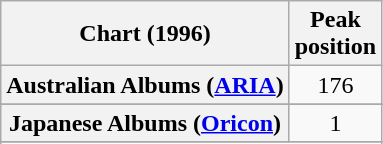<table class="wikitable plainrowheaders sortable" style="text-align:center;">
<tr>
<th>Chart (1996)</th>
<th>Peak<br>position</th>
</tr>
<tr>
<th scope="row">Australian Albums (<a href='#'>ARIA</a>)</th>
<td align="center">176</td>
</tr>
<tr>
</tr>
<tr>
<th scope="row">Japanese Albums (<a href='#'>Oricon</a>)</th>
<td align="center">1</td>
</tr>
<tr>
</tr>
<tr>
</tr>
</table>
